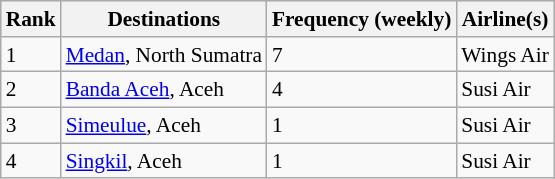<table class="wikitable sortable" style="font-size:89%;" cellpadding=4>
<tr bgcolor="#DDDDDD">
<th>Rank</th>
<th>Destinations</th>
<th>Frequency (weekly)</th>
<th>Airline(s)</th>
</tr>
<tr>
<td>1</td>
<td><a href='#'>Medan</a>, North Sumatra</td>
<td>7</td>
<td>Wings Air</td>
</tr>
<tr>
<td>2</td>
<td><a href='#'>Banda Aceh</a>, Aceh</td>
<td>4</td>
<td>Susi Air</td>
</tr>
<tr>
<td>3</td>
<td><a href='#'>Simeulue</a>, Aceh</td>
<td>1</td>
<td>Susi Air</td>
</tr>
<tr>
<td>4</td>
<td><a href='#'>Singkil</a>, Aceh</td>
<td>1</td>
<td>Susi Air</td>
</tr>
</table>
